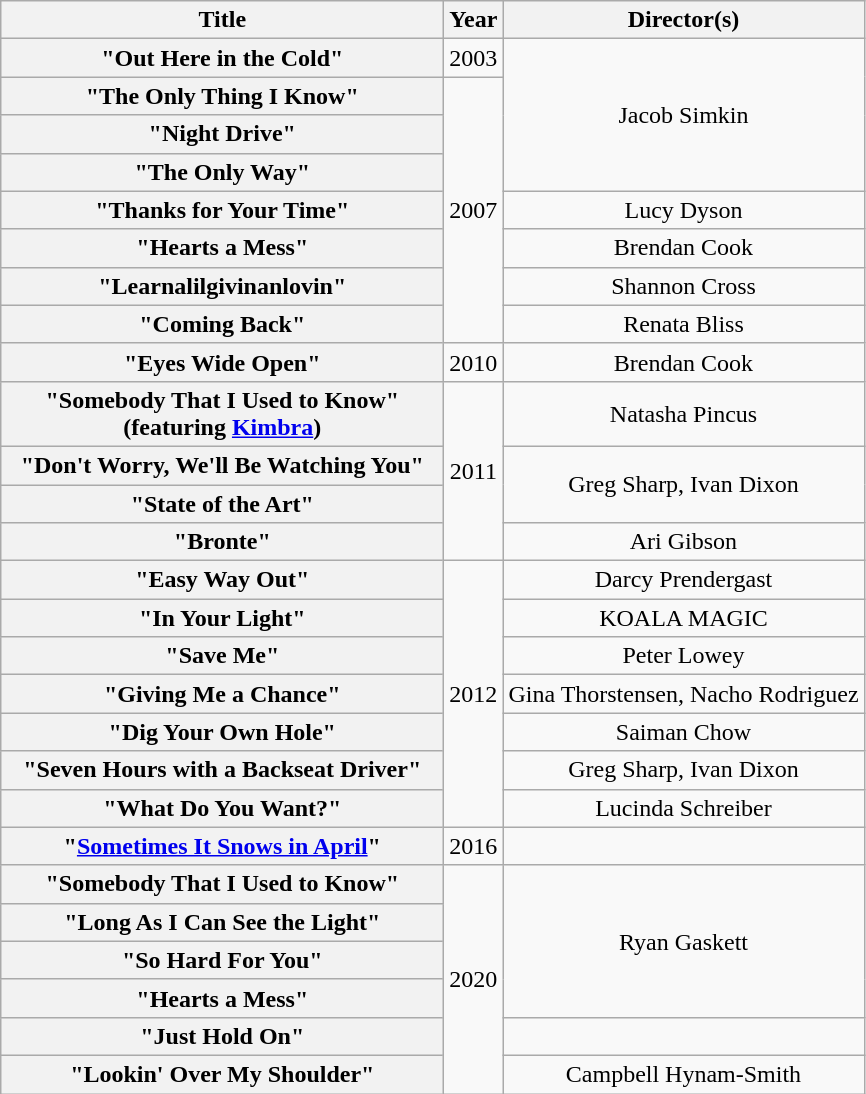<table class="wikitable plainrowheaders" style="text-align:center;">
<tr>
<th scope="col" style="width:18em;">Title</th>
<th scope="col" style="width:1em;">Year</th>
<th scope="col">Director(s)</th>
</tr>
<tr>
<th scope="row">"Out Here in the Cold"</th>
<td>2003</td>
<td rowspan="4">Jacob Simkin</td>
</tr>
<tr>
<th scope="row">"The Only Thing I Know"</th>
<td rowspan="7">2007</td>
</tr>
<tr>
<th scope="row">"Night Drive"</th>
</tr>
<tr>
<th scope="row">"The Only Way"</th>
</tr>
<tr>
<th scope="row">"Thanks for Your Time"</th>
<td>Lucy Dyson</td>
</tr>
<tr>
<th scope="row">"Hearts a Mess"</th>
<td>Brendan Cook</td>
</tr>
<tr>
<th scope="row">"Learnalilgivinanlovin"</th>
<td>Shannon Cross</td>
</tr>
<tr>
<th scope="row">"Coming Back"</th>
<td>Renata Bliss</td>
</tr>
<tr>
<th scope="row">"Eyes Wide Open"</th>
<td>2010</td>
<td>Brendan Cook</td>
</tr>
<tr>
<th scope="row">"Somebody That I Used to Know"<br><span>(featuring <a href='#'>Kimbra</a>)</span></th>
<td rowspan="4">2011</td>
<td>Natasha Pincus</td>
</tr>
<tr>
<th scope="row">"Don't Worry, We'll Be Watching You"</th>
<td rowspan="2">Greg Sharp, Ivan Dixon</td>
</tr>
<tr>
<th scope="row">"State of the Art"</th>
</tr>
<tr>
<th scope="row">"Bronte"</th>
<td>Ari Gibson</td>
</tr>
<tr>
<th scope="row">"Easy Way Out"</th>
<td rowspan="7">2012</td>
<td>Darcy Prendergast</td>
</tr>
<tr>
<th scope="row">"In Your Light"</th>
<td>KOALA MAGIC</td>
</tr>
<tr>
<th scope="row">"Save Me"</th>
<td>Peter Lowey</td>
</tr>
<tr>
<th scope="row">"Giving Me a Chance"</th>
<td>Gina Thorstensen, Nacho Rodriguez</td>
</tr>
<tr>
<th scope="row">"Dig Your Own Hole"</th>
<td>Saiman Chow</td>
</tr>
<tr>
<th scope="row">"Seven Hours with a Backseat Driver"</th>
<td>Greg Sharp, Ivan Dixon</td>
</tr>
<tr>
<th scope="row">"What Do You Want?"</th>
<td>Lucinda Schreiber</td>
</tr>
<tr>
<th scope="row">"<a href='#'>Sometimes It Snows in April</a>" </th>
<td>2016</td>
<td></td>
</tr>
<tr>
<th scope="row">"Somebody That I Used to Know" <br></th>
<td rowspan="6">2020</td>
<td rowspan="4">Ryan Gaskett</td>
</tr>
<tr>
<th scope="row">"Long As I Can See the Light" <br></th>
</tr>
<tr>
<th scope="row">"So Hard For You" <br></th>
</tr>
<tr>
<th scope="row">"Hearts a Mess" <br></th>
</tr>
<tr>
<th scope="row">"Just Hold On" </th>
<td></td>
</tr>
<tr>
<th scope="row">"Lookin' Over My Shoulder" <br></th>
<td>Campbell Hynam-Smith</td>
</tr>
</table>
